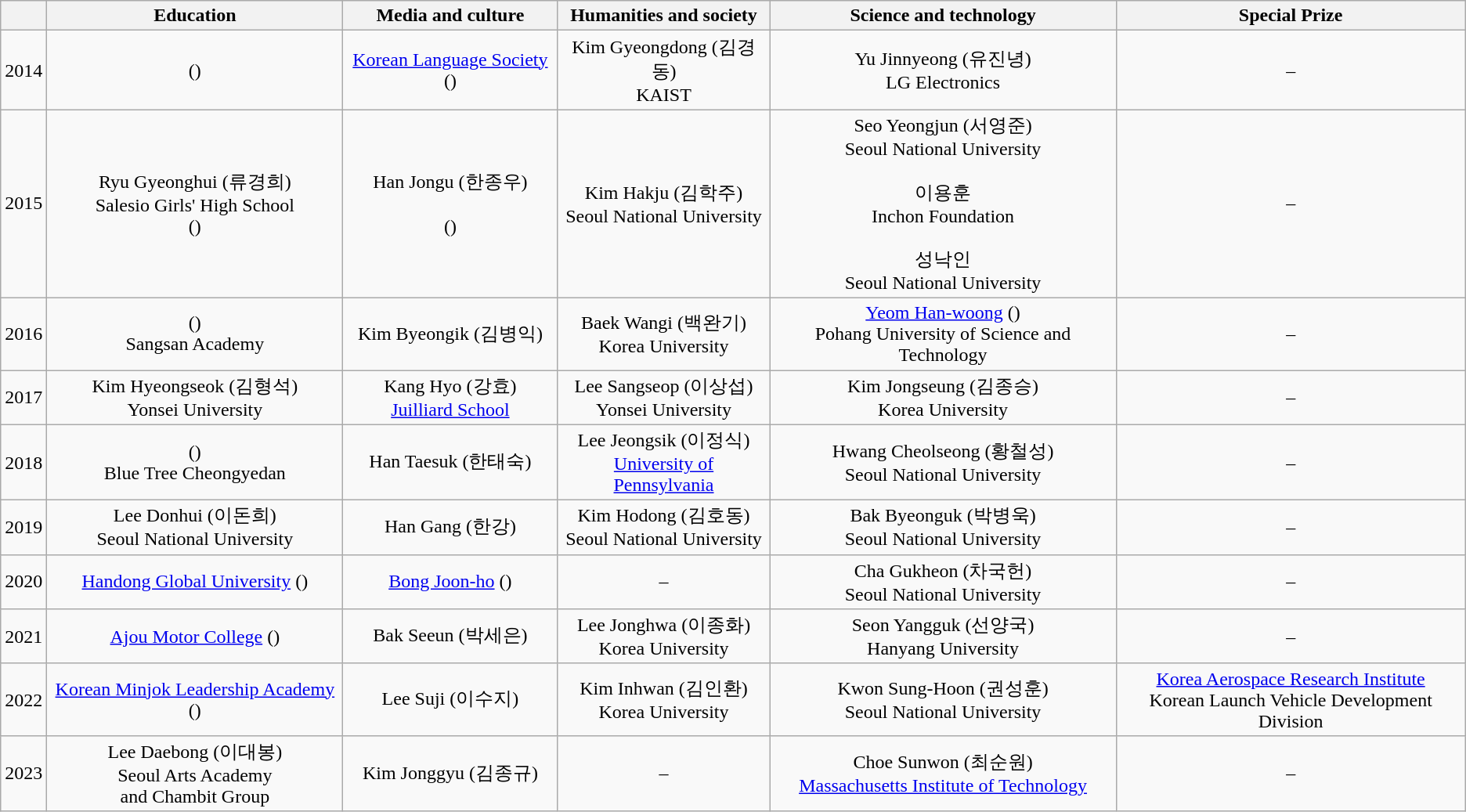<table class="wikitable" style="text-align:center;">
<tr>
<th></th>
<th>Education</th>
<th>Media and culture</th>
<th>Humanities and society</th>
<th>Science and technology</th>
<th>Special Prize</th>
</tr>
<tr>
<td>2014</td>
<td> ()</td>
<td><a href='#'>Korean Language Society</a> ()</td>
<td>Kim Gyeongdong (김경동)<br>KAIST</td>
<td>Yu Jinnyeong (유진녕)<br>LG Electronics</td>
<td>–</td>
</tr>
<tr>
<td>2015</td>
<td>Ryu Gyeonghui (류경희)<br>Salesio Girls' High School<br>()</td>
<td>Han Jongu (한종우)<br><br>()</td>
<td>Kim Hakju (김학주)<br>Seoul National University</td>
<td>Seo Yeongjun (서영준)<br>Seoul National University<br><br>이용훈<br>Inchon Foundation<br><br>성낙인<br>Seoul National University</td>
<td>–</td>
</tr>
<tr>
<td>2016</td>
<td> ()<br>Sangsan Academy</td>
<td>Kim Byeongik (김병익)</td>
<td>Baek Wangi (백완기)<br>Korea University</td>
<td><a href='#'>Yeom Han-woong</a> ()<br>Pohang University of Science and Technology</td>
<td>–</td>
</tr>
<tr>
<td>2017</td>
<td>Kim Hyeongseok (김형석)<br>Yonsei University</td>
<td>Kang Hyo (강효)<br><a href='#'>Juilliard School</a></td>
<td>Lee Sangseop (이상섭)<br>Yonsei University</td>
<td>Kim Jongseung (김종승)<br>Korea University</td>
<td>–</td>
</tr>
<tr>
<td>2018</td>
<td> ()<br>Blue Tree Cheongyedan</td>
<td>Han Taesuk (한태숙)</td>
<td>Lee Jeongsik (이정식)<br><a href='#'>University of Pennsylvania</a></td>
<td>Hwang Cheolseong (황철성)<br>Seoul National University</td>
<td>–</td>
</tr>
<tr>
<td>2019</td>
<td>Lee Donhui (이돈희)<br>Seoul National University</td>
<td>Han Gang (한강)</td>
<td>Kim Hodong (김호동)<br>Seoul National University</td>
<td>Bak Byeonguk (박병욱)<br>Seoul National University</td>
<td>–</td>
</tr>
<tr>
<td>2020</td>
<td><a href='#'>Handong Global University</a> ()</td>
<td><a href='#'>Bong Joon-ho</a> ()</td>
<td>–</td>
<td>Cha Gukheon (차국헌)<br>Seoul National University</td>
<td>–</td>
</tr>
<tr>
<td>2021</td>
<td><a href='#'>Ajou Motor College</a> ()</td>
<td>Bak Seeun (박세은)</td>
<td>Lee Jonghwa (이종화)<br>Korea University</td>
<td>Seon Yangguk (선양국)<br>Hanyang University</td>
<td>–</td>
</tr>
<tr>
<td>2022</td>
<td><a href='#'>Korean Minjok Leadership Academy</a> ()</td>
<td>Lee Suji (이수지)</td>
<td>Kim Inhwan (김인환)<br>Korea University</td>
<td>Kwon Sung-Hoon (권성훈)<br>Seoul National University</td>
<td><a href='#'>Korea Aerospace Research Institute</a><br>Korean Launch Vehicle Development Division</td>
</tr>
<tr>
<td>2023</td>
<td>Lee Daebong (이대봉)<br>Seoul Arts Academy<br>and Chambit Group</td>
<td>Kim Jonggyu (김종규)</td>
<td>–</td>
<td>Choe Sunwon (최순원)<br><a href='#'>Massachusetts Institute of Technology</a></td>
<td>–</td>
</tr>
</table>
